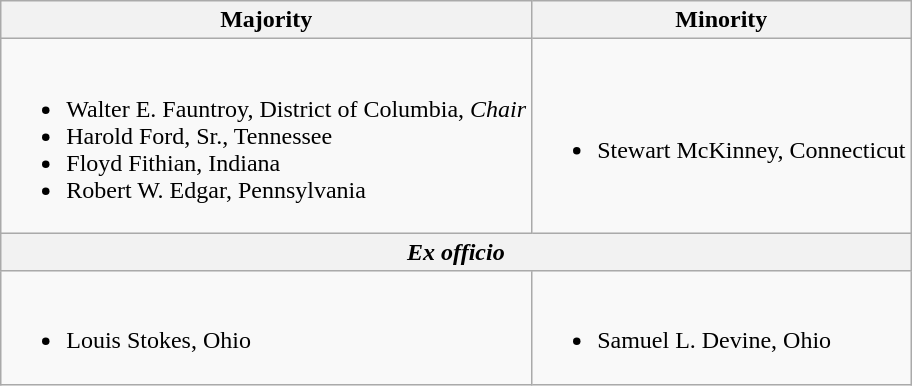<table class=wikitable>
<tr>
<th>Majority</th>
<th>Minority</th>
</tr>
<tr>
<td><br><ul><li>Walter E. Fauntroy, District of Columbia, <em>Chair</em></li><li>Harold Ford, Sr., Tennessee</li><li>Floyd Fithian, Indiana</li><li>Robert W. Edgar, Pennsylvania</li></ul></td>
<td><br><ul><li>Stewart McKinney, Connecticut</li></ul></td>
</tr>
<tr>
<th colspan=2><em>Ex officio</em></th>
</tr>
<tr>
<td><br><ul><li>Louis Stokes, Ohio</li></ul></td>
<td><br><ul><li>Samuel L. Devine, Ohio</li></ul></td>
</tr>
</table>
